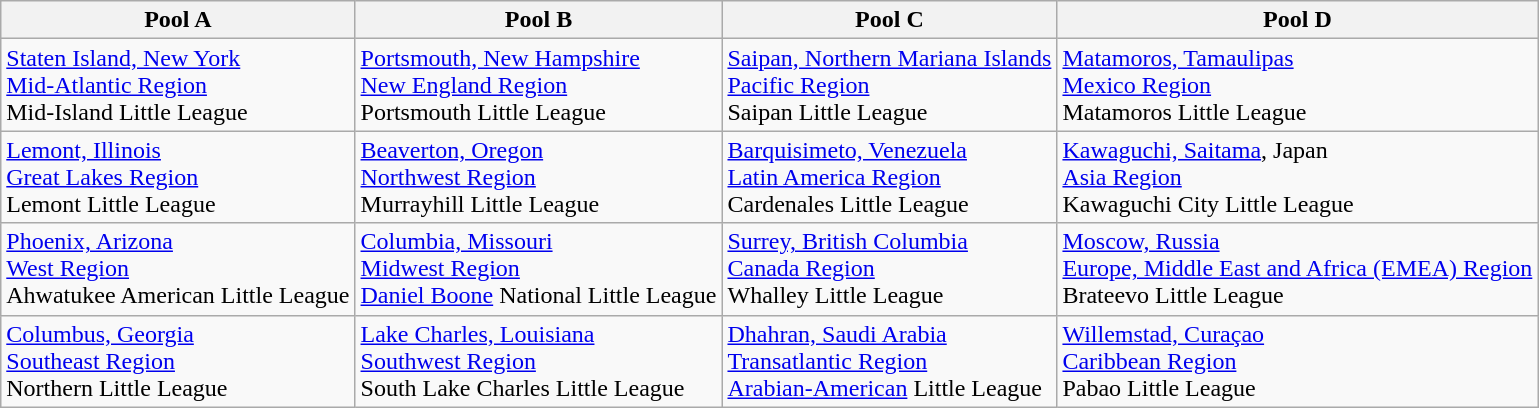<table class="wikitable">
<tr>
<th>Pool A</th>
<th>Pool B</th>
<th>Pool C</th>
<th>Pool D</th>
</tr>
<tr>
<td> <a href='#'>Staten Island, New York</a><br><a href='#'>Mid-Atlantic Region</a><br>Mid-Island Little League</td>
<td> <a href='#'>Portsmouth, New Hampshire</a><br><a href='#'>New England Region</a><br>Portsmouth Little League</td>
<td> <a href='#'>Saipan, Northern Mariana Islands</a><br><a href='#'>Pacific Region</a><br>Saipan Little League</td>
<td> <a href='#'>Matamoros, Tamaulipas</a><br> <a href='#'>Mexico Region</a><br>Matamoros Little League</td>
</tr>
<tr>
<td> <a href='#'>Lemont, Illinois</a><br><a href='#'>Great Lakes Region</a><br>Lemont Little League</td>
<td> <a href='#'>Beaverton, Oregon</a><br><a href='#'>Northwest Region</a><br>Murrayhill Little League</td>
<td> <a href='#'>Barquisimeto, Venezuela</a><br><a href='#'>Latin America Region</a><br>Cardenales Little League</td>
<td>  <a href='#'>Kawaguchi, Saitama</a>, Japan<br><a href='#'>Asia Region</a><br>Kawaguchi City Little League</td>
</tr>
<tr>
<td> <a href='#'>Phoenix, Arizona</a><br><a href='#'>West Region</a><br>Ahwatukee American Little League</td>
<td> <a href='#'>Columbia, Missouri</a><br><a href='#'>Midwest Region</a><br><a href='#'>Daniel Boone</a> National Little League</td>
<td> <a href='#'>Surrey, British Columbia</a><br>  <a href='#'>Canada Region</a><br>Whalley Little League</td>
<td> <a href='#'>Moscow, Russia</a><br><a href='#'>Europe, Middle East and Africa (EMEA) Region</a><br>Brateevo Little League</td>
</tr>
<tr>
<td> <a href='#'>Columbus, Georgia</a><br><a href='#'>Southeast Region</a><br>Northern Little League</td>
<td> <a href='#'>Lake Charles, Louisiana</a><br><a href='#'>Southwest Region</a><br>South Lake Charles Little League</td>
<td> <a href='#'>Dhahran, Saudi Arabia</a><br><a href='#'>Transatlantic Region</a><br><a href='#'>Arabian-American</a> Little League</td>
<td> <a href='#'>Willemstad, Curaçao</a><br><a href='#'>Caribbean Region</a><br>Pabao Little League</td>
</tr>
</table>
